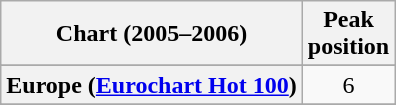<table class="wikitable plainrowheaders sortable" style="text-align:center">
<tr>
<th scope="col">Chart (2005–2006)</th>
<th scope="col">Peak<br>position</th>
</tr>
<tr>
</tr>
<tr>
</tr>
<tr>
</tr>
<tr>
</tr>
<tr>
<th scope="row">Europe (<a href='#'>Eurochart Hot 100</a>)</th>
<td>6</td>
</tr>
<tr>
</tr>
<tr>
</tr>
<tr>
</tr>
<tr>
</tr>
<tr>
</tr>
<tr>
</tr>
<tr>
</tr>
<tr>
</tr>
<tr>
</tr>
</table>
